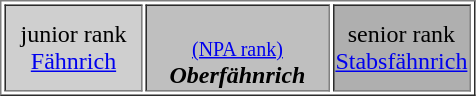<table class=wikitable; border= 1px; style= "font-size: 100%;">
<tr>
<td width="30%" align="center" style="background:#cfcfcf;">junior rank<br><a href='#'>Fähnrich</a></td>
<td width="40%" align="center" style="background:#bfbfbf;"><br><small><a href='#'>(NPA rank)</a></small><br><strong><em>Oberfähnrich</em></strong></td>
<td width="30%" align="center" style="background:#afafaf;">senior rank<br><a href='#'>Stabsfähnrich</a></td>
</tr>
</table>
